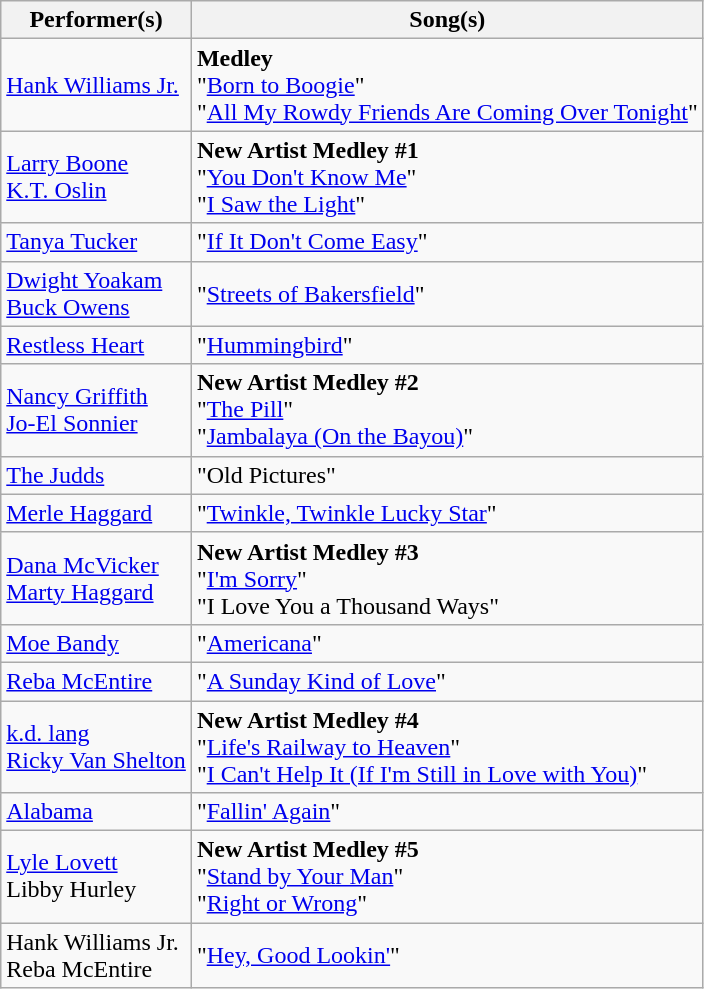<table class="wikitable">
<tr>
<th>Performer(s)</th>
<th>Song(s)</th>
</tr>
<tr>
<td><a href='#'>Hank Williams Jr.</a></td>
<td><strong>Medley</strong><br>"<a href='#'>Born to Boogie</a>"<br>"<a href='#'>All My Rowdy Friends Are Coming Over Tonight</a>"</td>
</tr>
<tr>
<td><a href='#'>Larry Boone</a><br><a href='#'>K.T. Oslin</a></td>
<td><strong>New Artist Medley #1</strong><br>"<a href='#'>You Don't Know Me</a>"<br>"<a href='#'>I Saw the Light</a>"</td>
</tr>
<tr>
<td><a href='#'>Tanya Tucker</a></td>
<td>"<a href='#'>If It Don't Come Easy</a>"</td>
</tr>
<tr>
<td><a href='#'>Dwight Yoakam</a><br><a href='#'>Buck Owens</a></td>
<td>"<a href='#'>Streets of Bakersfield</a>"</td>
</tr>
<tr>
<td><a href='#'>Restless Heart</a></td>
<td>"<a href='#'>Hummingbird</a>"</td>
</tr>
<tr>
<td><a href='#'>Nancy Griffith</a><br><a href='#'>Jo-El Sonnier</a></td>
<td><strong>New Artist Medley #2</strong><br>"<a href='#'>The Pill</a>"<br>"<a href='#'>Jambalaya (On the Bayou)</a>"</td>
</tr>
<tr>
<td><a href='#'>The Judds</a></td>
<td>"Old Pictures"</td>
</tr>
<tr>
<td><a href='#'>Merle Haggard</a></td>
<td>"<a href='#'>Twinkle, Twinkle Lucky Star</a>"</td>
</tr>
<tr>
<td><a href='#'>Dana McVicker</a><br><a href='#'>Marty Haggard</a></td>
<td><strong>New Artist Medley #3</strong><br>"<a href='#'>I'm Sorry</a>"<br>"I Love You a Thousand Ways"</td>
</tr>
<tr>
<td><a href='#'>Moe Bandy</a></td>
<td>"<a href='#'>Americana</a>"</td>
</tr>
<tr>
<td><a href='#'>Reba McEntire</a></td>
<td>"<a href='#'>A Sunday Kind of Love</a>"</td>
</tr>
<tr>
<td><a href='#'>k.d. lang</a><br><a href='#'>Ricky Van Shelton</a></td>
<td><strong>New Artist Medley #4</strong><br>"<a href='#'>Life's Railway to Heaven</a>"<br>"<a href='#'>I Can't Help It (If I'm Still in Love with You)</a>"</td>
</tr>
<tr>
<td><a href='#'>Alabama</a></td>
<td>"<a href='#'>Fallin' Again</a>"</td>
</tr>
<tr>
<td><a href='#'>Lyle Lovett</a><br>Libby Hurley</td>
<td><strong>New Artist Medley #5</strong><br>"<a href='#'>Stand by Your Man</a>"<br>"<a href='#'>Right or Wrong</a>"</td>
</tr>
<tr>
<td>Hank Williams Jr.<br>Reba McEntire</td>
<td>"<a href='#'>Hey, Good Lookin'</a>"</td>
</tr>
</table>
